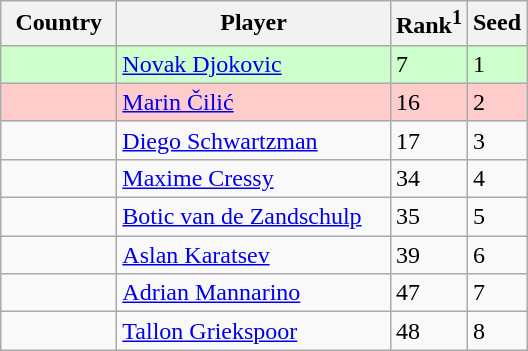<table class="wikitable" border="1">
<tr>
<th width="70">Country</th>
<th width="175">Player</th>
<th>Rank<sup>1</sup></th>
<th>Seed</th>
</tr>
<tr bgcolor=#cfc>
<td></td>
<td><a href='#'>Novak Djokovic</a></td>
<td>7</td>
<td>1</td>
</tr>
<tr bgcolor=#fcc>
<td></td>
<td><a href='#'>Marin Čilić</a></td>
<td>16</td>
<td>2</td>
</tr>
<tr>
<td></td>
<td><a href='#'>Diego Schwartzman</a></td>
<td>17</td>
<td>3</td>
</tr>
<tr>
<td></td>
<td><a href='#'>Maxime Cressy</a></td>
<td>34</td>
<td>4</td>
</tr>
<tr>
<td></td>
<td><a href='#'>Botic van de Zandschulp</a></td>
<td>35</td>
<td>5</td>
</tr>
<tr>
<td></td>
<td><a href='#'>Aslan Karatsev</a></td>
<td>39</td>
<td>6</td>
</tr>
<tr>
<td></td>
<td><a href='#'>Adrian Mannarino</a></td>
<td>47</td>
<td>7</td>
</tr>
<tr>
<td></td>
<td><a href='#'>Tallon Griekspoor</a></td>
<td>48</td>
<td>8</td>
</tr>
</table>
